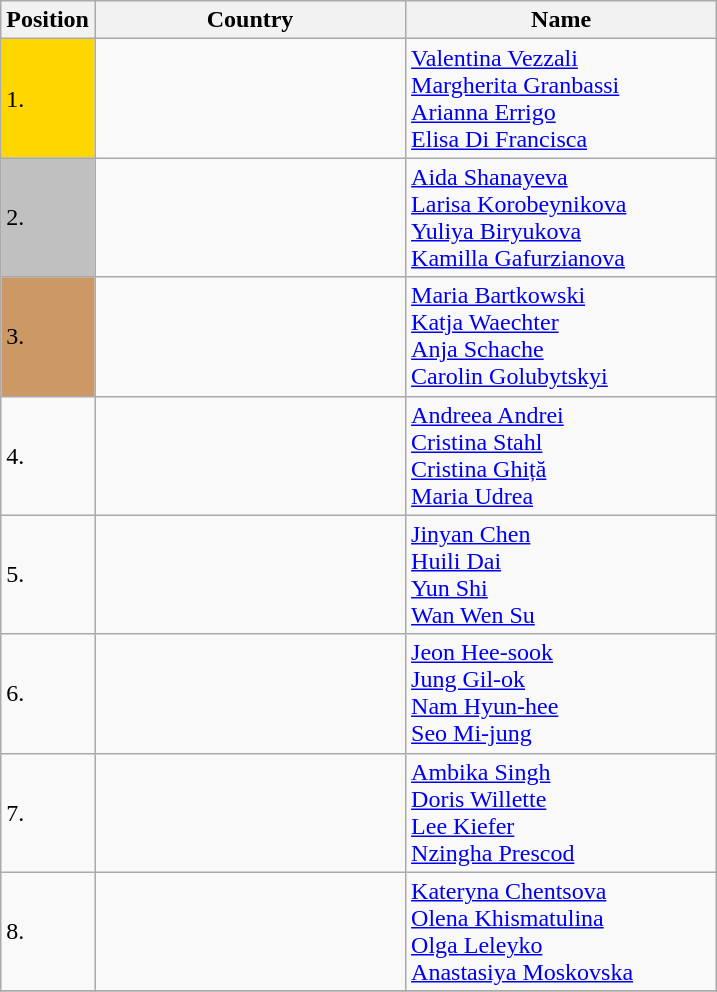<table class="wikitable">
<tr>
<th width="10">Position</th>
<th width="200">Country</th>
<th width="200">Name</th>
</tr>
<tr>
<td bgcolor="gold">1.</td>
<td></td>
<td><a href='#'>Valentina Vezzali</a> <br> <a href='#'>Margherita Granbassi</a> <br> <a href='#'>Arianna Errigo</a> <br> <a href='#'>Elisa Di Francisca</a></td>
</tr>
<tr>
<td bgcolor="silver">2.</td>
<td></td>
<td><a href='#'>Aida Shanayeva</a> <br> <a href='#'>Larisa Korobeynikova</a> <br> <a href='#'>Yuliya Biryukova</a> <br> <a href='#'>Kamilla Gafurzianova</a></td>
</tr>
<tr>
<td bgcolor="#CC9966">3.</td>
<td></td>
<td><a href='#'>Maria Bartkowski</a> <br> <a href='#'>Katja Waechter</a> <br> <a href='#'>Anja Schache</a> <br> <a href='#'>Carolin Golubytskyi</a></td>
</tr>
<tr>
<td>4.</td>
<td></td>
<td><a href='#'>Andreea Andrei</a> <br> <a href='#'>Cristina Stahl</a> <br> <a href='#'>Cristina Ghiță</a> <br> <a href='#'>Maria Udrea</a></td>
</tr>
<tr>
<td>5.</td>
<td></td>
<td><a href='#'>Jinyan Chen</a> <br> <a href='#'>Huili Dai</a> <br> <a href='#'>Yun Shi</a> <br> <a href='#'>Wan Wen Su</a></td>
</tr>
<tr>
<td>6.</td>
<td></td>
<td><a href='#'>Jeon Hee-sook</a> <br> <a href='#'>Jung Gil-ok</a> <br> <a href='#'>Nam Hyun-hee</a> <br> <a href='#'>Seo Mi-jung</a></td>
</tr>
<tr>
<td>7.</td>
<td></td>
<td><a href='#'>Ambika Singh</a> <br> <a href='#'>Doris Willette</a> <br> <a href='#'>Lee Kiefer</a> <br> <a href='#'>Nzingha Prescod</a></td>
</tr>
<tr>
<td>8.</td>
<td></td>
<td><a href='#'>Kateryna Chentsova</a> <br> <a href='#'>Olena Khismatulina</a> <br> <a href='#'>Olga Leleyko</a> <br> <a href='#'>Anastasiya Moskovska</a></td>
</tr>
<tr>
</tr>
</table>
